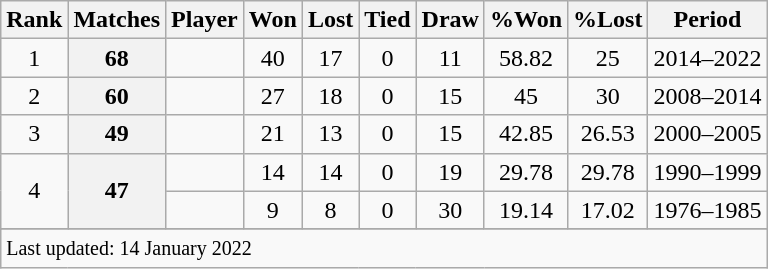<table class="wikitable sortable">
<tr>
<th scope=col>Rank</th>
<th scope=col>Matches</th>
<th scope=col>Player</th>
<th scope=col>Won</th>
<th scope=col>Lost</th>
<th scope=col>Tied</th>
<th scope=col>Draw</th>
<th scope=col>%Won</th>
<th scope=col>%Lost</th>
<th scope=col>Period</th>
</tr>
<tr>
<td align=center>1</td>
<th scope=row style=text-align:center;>68</th>
<td></td>
<td align=center>40</td>
<td align=center>17</td>
<td align=center>0</td>
<td align=center>11</td>
<td align=center>58.82</td>
<td align=center>25</td>
<td>2014–2022</td>
</tr>
<tr>
<td align=center>2</td>
<th scope=row style=text-align:center;>60</th>
<td></td>
<td align=center>27</td>
<td align=center>18</td>
<td align=center>0</td>
<td align=center>15</td>
<td align=center>45</td>
<td align=center>30</td>
<td>2008–2014</td>
</tr>
<tr>
<td align=center>3</td>
<th scope=row style=text-align:center;>49</th>
<td></td>
<td align=center>21</td>
<td align=center>13</td>
<td align=center>0</td>
<td align=center>15</td>
<td align=center>42.85</td>
<td align=center>26.53</td>
<td>2000–2005</td>
</tr>
<tr>
<td align=center rowspan=2>4</td>
<th scope=row style=text-align:center; rowspan=2>47</th>
<td></td>
<td align=center>14</td>
<td align=center>14</td>
<td align=center>0</td>
<td align=center>19</td>
<td align=center>29.78</td>
<td align=center>29.78</td>
<td>1990–1999</td>
</tr>
<tr>
<td></td>
<td align=center>9</td>
<td align=center>8</td>
<td align=center>0</td>
<td align=center>30</td>
<td align=center>19.14</td>
<td align=center>17.02</td>
<td>1976–1985</td>
</tr>
<tr>
</tr>
<tr class=sortbottom>
<td colspan=10><small>Last updated: 14 January 2022</small></td>
</tr>
</table>
